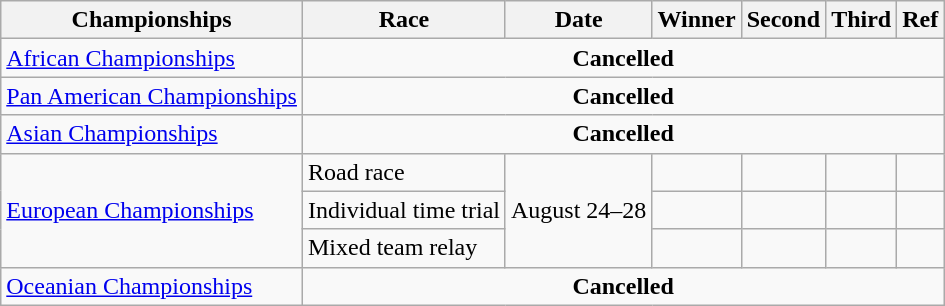<table class="wikitable plainrowheaders">
<tr>
<th>Championships</th>
<th>Race</th>
<th>Date</th>
<th>Winner</th>
<th>Second</th>
<th>Third</th>
<th>Ref</th>
</tr>
<tr>
<td><a href='#'>African Championships</a><br></td>
<td style="text-align: center;" colspan="6"><strong>Cancelled</strong></td>
</tr>
<tr>
<td><a href='#'>Pan American Championships</a><br></td>
<td style="text-align: center;" colspan="6"><strong>Cancelled</strong></td>
</tr>
<tr>
<td><a href='#'>Asian Championships</a><br></td>
<td style="text-align: center;" colspan="6"><strong>Cancelled</strong></td>
</tr>
<tr>
<td rowspan=3><a href='#'>European Championships</a><br></td>
<td>Road race</td>
<td rowspan=3>August 24–28</td>
<td></td>
<td></td>
<td></td>
<td></td>
</tr>
<tr>
<td>Individual time trial</td>
<td></td>
<td></td>
<td></td>
<td></td>
</tr>
<tr>
<td>Mixed team relay</td>
<td></td>
<td></td>
<td></td>
<td></td>
</tr>
<tr>
<td><a href='#'>Oceanian Championships</a><br></td>
<td style="text-align: center;" colspan="6"><strong>Cancelled</strong></td>
</tr>
</table>
